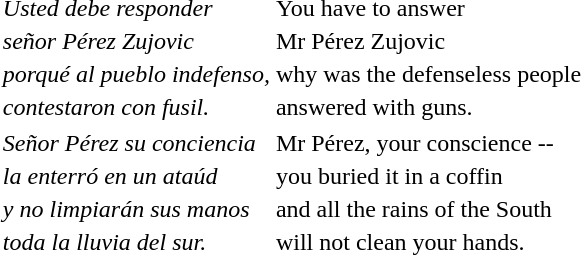<table align="center">
<tr>
<td><em>Usted debe responder</em></td>
<td>You have to answer</td>
</tr>
<tr>
<td><em>señor Pérez Zujovic</em></td>
<td>Mr Pérez Zujovic</td>
</tr>
<tr>
<td><em>porqué al pueblo indefenso,</em></td>
<td>why was the defenseless people</td>
</tr>
<tr>
<td><em>contestaron  con fusil.</em></td>
<td>answered with guns.</td>
</tr>
<tr>
</tr>
<tr>
<td><em>Señor Pérez su conciencia</em></td>
<td>Mr Pérez, your conscience --</td>
</tr>
<tr>
<td><em>la enterró en un ataúd</em></td>
<td>you buried it in a coffin</td>
</tr>
<tr>
<td><em>y no limpiarán sus manos</em></td>
<td>and all the rains of the South</td>
</tr>
<tr>
<td><em>toda la lluvia del sur.</em></td>
<td>will not clean your hands.</td>
</tr>
<tr>
</tr>
</table>
